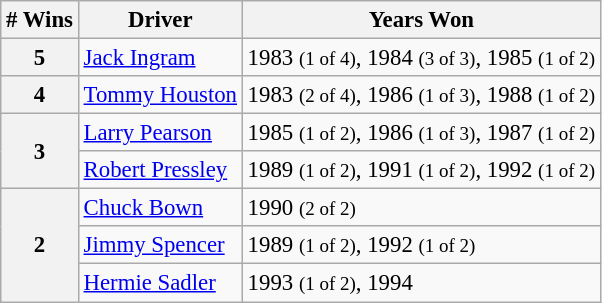<table class="wikitable" style="font-size: 95%;">
<tr>
<th># Wins</th>
<th>Driver</th>
<th>Years Won</th>
</tr>
<tr>
<th>5</th>
<td><a href='#'>Jack Ingram</a></td>
<td>1983 <small>(1 of 4)</small>, 1984 <small>(3 of 3)</small>, 1985 <small>(1 of 2)</small></td>
</tr>
<tr>
<th>4</th>
<td><a href='#'>Tommy Houston</a></td>
<td>1983 <small>(2 of 4)</small>, 1986 <small>(1 of 3)</small>, 1988 <small>(1 of 2)</small></td>
</tr>
<tr>
<th rowspan="2">3</th>
<td><a href='#'>Larry Pearson</a></td>
<td>1985 <small>(1 of 2)</small>, 1986 <small>(1 of 3)</small>, 1987 <small>(1 of 2)</small></td>
</tr>
<tr>
<td><a href='#'>Robert Pressley</a></td>
<td>1989 <small>(1 of 2)</small>, 1991 <small>(1 of 2)</small>, 1992 <small>(1 of 2)</small></td>
</tr>
<tr>
<th rowspan="3">2</th>
<td><a href='#'>Chuck Bown</a></td>
<td>1990 <small>(2 of 2)</small></td>
</tr>
<tr>
<td><a href='#'>Jimmy Spencer</a></td>
<td>1989 <small>(1 of 2)</small>, 1992 <small>(1 of 2)</small></td>
</tr>
<tr>
<td><a href='#'>Hermie Sadler</a></td>
<td>1993 <small>(1 of 2)</small>, 1994</td>
</tr>
</table>
